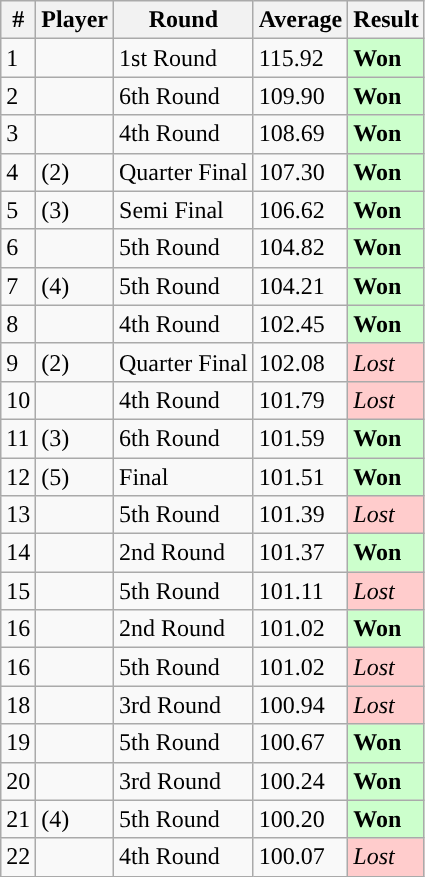<table class ="wikitable sortable">
<tr>
<th>#</th>
<th>Player</th>
<th>Round</th>
<th>Average</th>
<th>Result</th>
</tr>
<tr>
<td>1</td>
<td></td>
<td>1st Round</td>
<td>115.92</td>
<td style="background:#CCFFCC;"><strong>Won</strong></td>
</tr>
<tr>
<td>2</td>
<td></td>
<td>6th Round</td>
<td>109.90</td>
<td style="background:#CCFFCC;"><strong>Won</strong></td>
</tr>
<tr>
<td>3</td>
<td></td>
<td>4th Round</td>
<td>108.69</td>
<td style="background:#CCFFCC;"><strong>Won</strong></td>
</tr>
<tr>
<td>4</td>
<td> (2)</td>
<td>Quarter Final</td>
<td>107.30</td>
<td style="background:#CCFFCC;"><strong>Won</strong></td>
</tr>
<tr>
<td>5</td>
<td> (3)</td>
<td>Semi Final</td>
<td>106.62</td>
<td style="background:#CCFFCC;"><strong>Won</strong></td>
</tr>
<tr>
<td>6</td>
<td></td>
<td>5th Round</td>
<td>104.82</td>
<td style="background:#CCFFCC;"><strong>Won</strong></td>
</tr>
<tr>
<td>7</td>
<td> (4)</td>
<td>5th Round</td>
<td>104.21</td>
<td style="background:#CCFFCC;"><strong>Won</strong></td>
</tr>
<tr>
<td>8</td>
<td></td>
<td>4th Round</td>
<td>102.45</td>
<td style="background:#CCFFCC;"><strong>Won</strong></td>
</tr>
<tr>
<td>9</td>
<td> (2)</td>
<td>Quarter Final</td>
<td>102.08</td>
<td style="background:#FFccCC;"><em>Lost</em></td>
</tr>
<tr>
<td>10</td>
<td></td>
<td>4th Round</td>
<td>101.79</td>
<td style="background:#FFccCC;"><em>Lost</em></td>
</tr>
<tr>
<td>11</td>
<td> (3)</td>
<td>6th Round</td>
<td>101.59</td>
<td style="background:#CCFFCC;"><strong>Won</strong></td>
</tr>
<tr>
<td>12</td>
<td> (5)</td>
<td>Final</td>
<td>101.51</td>
<td style="background:#CCFFCC;"><strong>Won</strong></td>
</tr>
<tr>
<td>13</td>
<td></td>
<td>5th Round</td>
<td>101.39</td>
<td style="background:#FFccCC;"><em>Lost</em></td>
</tr>
<tr>
<td>14</td>
<td></td>
<td>2nd Round</td>
<td>101.37</td>
<td style="background:#CCFFCC;"><strong>Won</strong></td>
</tr>
<tr>
<td>15</td>
<td></td>
<td>5th Round</td>
<td>101.11</td>
<td style="background:#FFccCC;"><em>Lost</em></td>
</tr>
<tr>
<td>16</td>
<td></td>
<td>2nd Round</td>
<td>101.02</td>
<td style="background:#CCFFCC;"><strong>Won</strong></td>
</tr>
<tr>
<td>16</td>
<td></td>
<td>5th Round</td>
<td>101.02</td>
<td style="background:#FFccCC;"><em>Lost</em></td>
</tr>
<tr>
<td>18</td>
<td></td>
<td>3rd Round</td>
<td>100.94</td>
<td style="background:#FFccCC;"><em>Lost</em></td>
</tr>
<tr>
<td>19</td>
<td></td>
<td>5th Round</td>
<td>100.67</td>
<td style="background:#CCFFCC;"><strong>Won</strong></td>
</tr>
<tr>
<td>20</td>
<td></td>
<td>3rd Round</td>
<td>100.24</td>
<td style="background:#CCFFCC;"><strong>Won</strong></td>
</tr>
<tr>
<td>21</td>
<td> (4)</td>
<td>5th Round</td>
<td>100.20</td>
<td style="background:#CCFFCC;"><strong>Won</strong></td>
</tr>
<tr>
<td>22</td>
<td></td>
<td>4th Round</td>
<td>100.07</td>
<td style="background:#FFccCC;"><em>Lost</em></td>
</tr>
</table>
